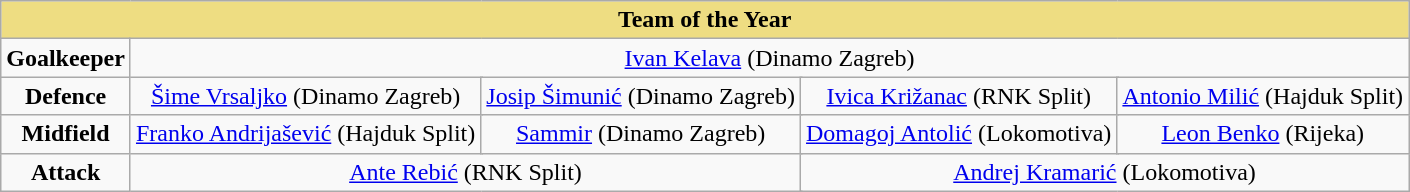<table class="wikitable" style="text-align:center">
<tr>
<th style="background-color: #eedd82"     colspan="13">Team of the Year</th>
</tr>
<tr>
<td><strong>Goalkeeper</strong></td>
<td colspan="12"> <a href='#'>Ivan Kelava</a> (Dinamo Zagreb)</td>
</tr>
<tr>
<td><strong>Defence</strong></td>
<td colspan="3"> <a href='#'>Šime Vrsaljko</a> (Dinamo Zagreb)</td>
<td colspan="3"> <a href='#'>Josip Šimunić</a> (Dinamo Zagreb)</td>
<td colspan="3"> <a href='#'>Ivica Križanac</a>  (RNK Split)</td>
<td colspan="3"> <a href='#'>Antonio Milić</a>  (Hajduk Split)</td>
</tr>
<tr>
<td><strong>Midfield</strong></td>
<td colspan="3"> <a href='#'>Franko Andrijašević</a> (Hajduk Split)</td>
<td colspan="3"> <a href='#'>Sammir</a>  (Dinamo Zagreb)</td>
<td colspan="3"> <a href='#'>Domagoj Antolić</a> (Lokomotiva)</td>
<td colspan="3"> <a href='#'>Leon Benko</a> (Rijeka)</td>
</tr>
<tr>
<td><strong>Attack</strong></td>
<td colspan="6"> <a href='#'>Ante Rebić</a> (RNK Split)</td>
<td colspan="6"> <a href='#'>Andrej Kramarić</a> (Lokomotiva)</td>
</tr>
</table>
